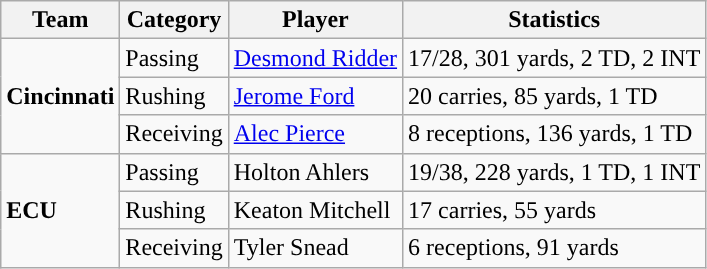<table class="wikitable" style="float: left;">
<tr>
<th>Team</th>
<th>Category</th>
<th>Player</th>
<th>Statistics</th>
</tr>
<tr>
<td rowspan=3><strong>Cincinnati</strong></td>
<td>Passing</td>
<td><a href='#'>Desmond Ridder</a></td>
<td>17/28, 301 yards, 2 TD, 2 INT</td>
</tr>
<tr>
<td>Rushing</td>
<td><a href='#'>Jerome Ford</a></td>
<td>20 carries, 85 yards, 1 TD</td>
</tr>
<tr>
<td>Receiving</td>
<td><a href='#'>Alec Pierce</a></td>
<td>8 receptions, 136 yards, 1 TD</td>
</tr>
<tr>
<td rowspan=3><strong>ECU</strong></td>
<td>Passing</td>
<td>Holton Ahlers</td>
<td>19/38, 228 yards, 1 TD, 1 INT</td>
</tr>
<tr>
<td>Rushing</td>
<td>Keaton Mitchell</td>
<td>17 carries, 55 yards</td>
</tr>
<tr>
<td>Receiving</td>
<td>Tyler Snead</td>
<td>6 receptions, 91 yards</td>
</tr>
</table>
